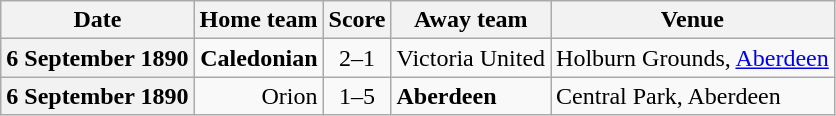<table class="wikitable football-result-list" style="max-width: 80em; text-align: center">
<tr>
<th scope="col">Date</th>
<th scope="col">Home team</th>
<th scope="col">Score</th>
<th scope="col">Away team</th>
<th scope="col">Venue</th>
</tr>
<tr>
<th scope="row">6 September 1890</th>
<td align=right><strong>Caledonian</strong></td>
<td>2–1</td>
<td align=left>Victoria United</td>
<td align=left>Holburn Grounds, <a href='#'>Aberdeen</a></td>
</tr>
<tr>
<th scope="row">6 September 1890</th>
<td align=right>Orion</td>
<td>1–5</td>
<td align=left><strong>Aberdeen</strong></td>
<td align=left>Central Park, Aberdeen</td>
</tr>
</table>
